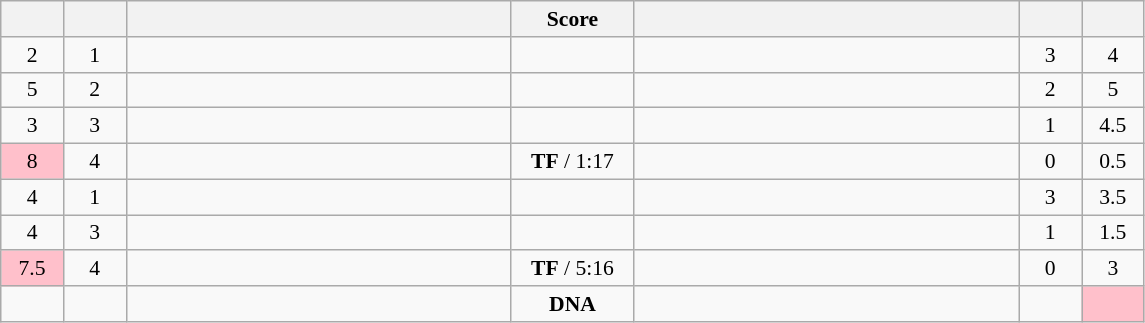<table class="wikitable" style="text-align: center; font-size:90%" |>
<tr>
<th width="35"></th>
<th width="35"></th>
<th width="250"></th>
<th width="75">Score</th>
<th width="250"></th>
<th width="35"></th>
<th width="35"></th>
</tr>
<tr>
<td>2</td>
<td>1</td>
<td style="text-align:left;"><strong></strong></td>
<td></td>
<td style="text-align:left;"></td>
<td>3</td>
<td>4</td>
</tr>
<tr>
<td>5</td>
<td>2</td>
<td style="text-align:left;"></td>
<td></td>
<td style="text-align:left;"></td>
<td>2</td>
<td>5</td>
</tr>
<tr>
<td>3</td>
<td>3</td>
<td style="text-align:left;"></td>
<td></td>
<td style="text-align:left;"><strong></strong></td>
<td>1</td>
<td>4.5</td>
</tr>
<tr>
<td bgcolor=pink>8</td>
<td>4</td>
<td style="text-align:left;"></td>
<td><strong>TF</strong> / 1:17</td>
<td style="text-align:left;"><strong></strong></td>
<td>0</td>
<td>0.5</td>
</tr>
<tr>
<td>4</td>
<td>1</td>
<td style="text-align:left;"><strong></strong></td>
<td></td>
<td style="text-align:left;"></td>
<td>3</td>
<td>3.5</td>
</tr>
<tr>
<td>4</td>
<td>3</td>
<td style="text-align:left;"></td>
<td></td>
<td style="text-align:left;"><strong></strong></td>
<td>1</td>
<td>1.5</td>
</tr>
<tr>
<td bgcolor=pink>7.5</td>
<td>4</td>
<td style="text-align:left;"></td>
<td><strong>TF</strong> / 5:16</td>
<td style="text-align:left;"><strong></strong></td>
<td>0</td>
<td>3</td>
</tr>
<tr>
<td></td>
<td></td>
<td style="text-align:left;"></td>
<td><strong>DNA</strong></td>
<td style="text-align:left;"></td>
<td></td>
<td bgcolor=pink></td>
</tr>
</table>
